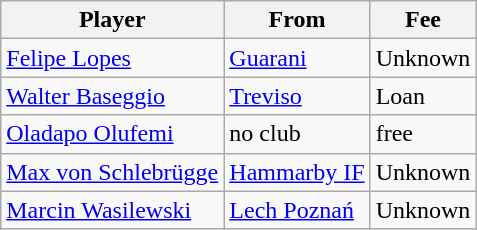<table class="wikitable" style="text-align:left;">
<tr>
<th><strong>Player</strong></th>
<th><strong>From</strong></th>
<th><strong>Fee</strong></th>
</tr>
<tr>
<td> <a href='#'>Felipe Lopes</a></td>
<td> <a href='#'>Guarani</a></td>
<td>Unknown</td>
</tr>
<tr>
<td> <a href='#'>Walter Baseggio</a></td>
<td> <a href='#'>Treviso</a></td>
<td>Loan</td>
</tr>
<tr>
<td> <a href='#'>Oladapo Olufemi</a></td>
<td>no club</td>
<td>free</td>
</tr>
<tr>
<td> <a href='#'>Max von Schlebrügge</a></td>
<td>  <a href='#'>Hammarby IF</a></td>
<td>Unknown</td>
</tr>
<tr>
<td> <a href='#'>Marcin Wasilewski</a></td>
<td> <a href='#'>Lech Poznań</a></td>
<td>Unknown</td>
</tr>
</table>
